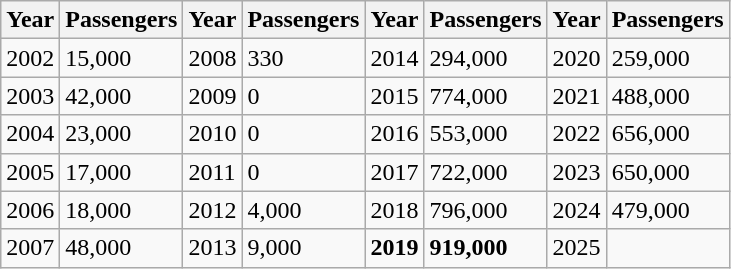<table class="wikitable">
<tr>
<th>Year</th>
<th>Passengers</th>
<th>Year</th>
<th>Passengers</th>
<th>Year</th>
<th>Passengers</th>
<th>Year</th>
<th>Passengers</th>
</tr>
<tr>
<td>2002</td>
<td>15,000</td>
<td>2008</td>
<td>330</td>
<td>2014</td>
<td>294,000</td>
<td>2020</td>
<td>259,000</td>
</tr>
<tr>
<td>2003</td>
<td>42,000</td>
<td>2009</td>
<td>0</td>
<td>2015</td>
<td>774,000</td>
<td>2021</td>
<td>488,000</td>
</tr>
<tr>
<td>2004</td>
<td>23,000</td>
<td>2010</td>
<td>0</td>
<td>2016</td>
<td>553,000</td>
<td>2022</td>
<td>656,000</td>
</tr>
<tr>
<td>2005</td>
<td>17,000</td>
<td>2011</td>
<td>0</td>
<td>2017</td>
<td>722,000</td>
<td>2023</td>
<td>650,000</td>
</tr>
<tr>
<td>2006</td>
<td>18,000</td>
<td>2012</td>
<td>4,000</td>
<td>2018</td>
<td>796,000</td>
<td>2024</td>
<td>479,000</td>
</tr>
<tr>
<td>2007</td>
<td>48,000</td>
<td>2013</td>
<td>9,000</td>
<td><strong>2019</strong></td>
<td><strong>919,000</strong></td>
<td>2025</td>
<td></td>
</tr>
</table>
